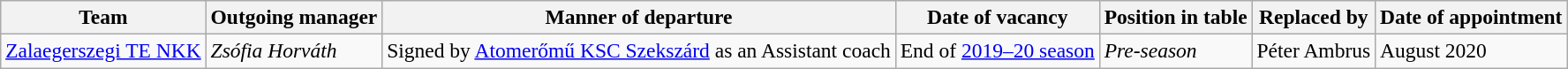<table class="wikitable sortable" style="font-size:98%;">
<tr>
<th>Team</th>
<th>Outgoing manager</th>
<th>Manner of departure</th>
<th>Date of vacancy</th>
<th>Position in table</th>
<th>Replaced by</th>
<th>Date of appointment</th>
</tr>
<tr>
<td align="left"><a href='#'>Zalaegerszegi TE NKK</a></td>
<td align="left"> <em>Zsófia Horváth</em></td>
<td>Signed by <a href='#'>Atomerőmű KSC Szekszárd</a> as an Assistant coach</td>
<td>End of <a href='#'>2019–20 season</a></td>
<td><em>Pre-season</em></td>
<td align="left"> Péter Ambrus</td>
<td>August 2020</td>
</tr>
</table>
